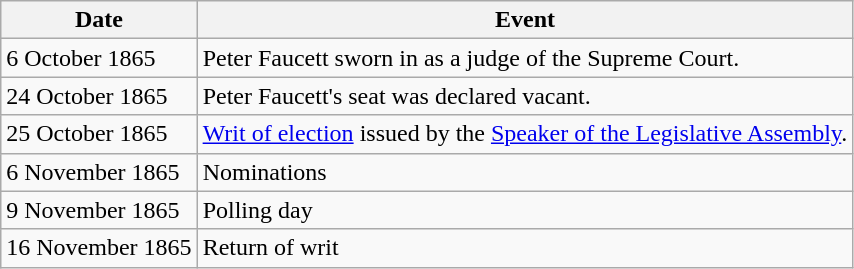<table class="wikitable">
<tr>
<th>Date</th>
<th>Event</th>
</tr>
<tr>
<td>6 October 1865</td>
<td>Peter Faucett sworn in as a judge of the Supreme Court.</td>
</tr>
<tr>
<td>24 October 1865</td>
<td>Peter Faucett's seat was declared vacant.</td>
</tr>
<tr>
<td>25 October 1865</td>
<td><a href='#'>Writ of election</a> issued by the <a href='#'>Speaker of the Legislative Assembly</a>.</td>
</tr>
<tr>
<td>6 November 1865</td>
<td>Nominations</td>
</tr>
<tr>
<td>9 November 1865</td>
<td>Polling day</td>
</tr>
<tr>
<td>16 November 1865</td>
<td>Return of writ</td>
</tr>
</table>
